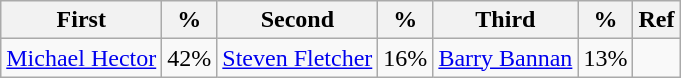<table class="wikitable">
<tr>
<th align="center">First</th>
<th align="center">%</th>
<th align="center">Second</th>
<th align="center">%</th>
<th align="center">Third</th>
<th align="center">%</th>
<th align="center">Ref</th>
</tr>
<tr>
<td> <a href='#'>Michael Hector</a></td>
<td align="center">42%</td>
<td> <a href='#'>Steven Fletcher</a></td>
<td align="center">16%</td>
<td> <a href='#'>Barry Bannan</a></td>
<td align="center">13%</td>
<td align="center"></td>
</tr>
</table>
